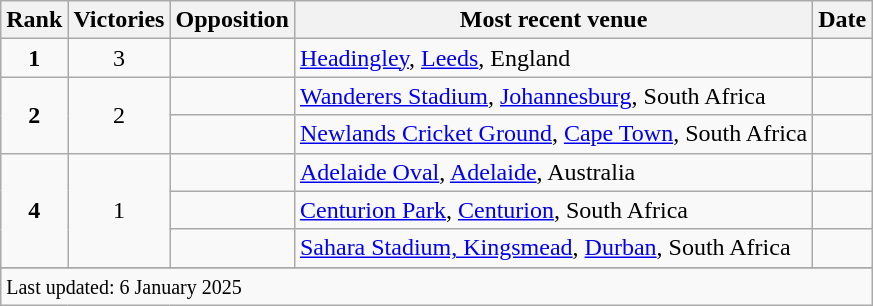<table class="wikitable plainrowheaders sortable">
<tr>
<th scope=col>Rank</th>
<th scope=col>Victories</th>
<th scope=col>Opposition</th>
<th scope=col>Most recent venue</th>
<th scope=col>Date</th>
</tr>
<tr>
<td align=center><strong>1</strong></td>
<td align=center>3</td>
<td></td>
<td><a href='#'>Headingley</a>, <a href='#'>Leeds</a>, England</td>
<td></td>
</tr>
<tr>
<td align=center rowspan=2><strong>2</strong></td>
<td align=center rowspan=2>2</td>
<td></td>
<td><a href='#'>Wanderers Stadium</a>, <a href='#'>Johannesburg</a>, South Africa</td>
<td></td>
</tr>
<tr>
<td></td>
<td><a href='#'>Newlands Cricket Ground</a>, <a href='#'>Cape Town</a>, South Africa</td>
<td></td>
</tr>
<tr>
<td align=center rowspan=3><strong>4</strong></td>
<td align=center rowspan=3>1</td>
<td></td>
<td><a href='#'>Adelaide Oval</a>, <a href='#'>Adelaide</a>, Australia</td>
<td></td>
</tr>
<tr>
<td></td>
<td><a href='#'>Centurion Park</a>, <a href='#'>Centurion</a>, South Africa</td>
<td></td>
</tr>
<tr>
<td></td>
<td><a href='#'>Sahara Stadium, Kingsmead</a>, <a href='#'>Durban</a>, South Africa</td>
<td></td>
</tr>
<tr>
</tr>
<tr class=sortbottom>
<td colspan=5><small>Last updated: 6 January 2025</small></td>
</tr>
</table>
